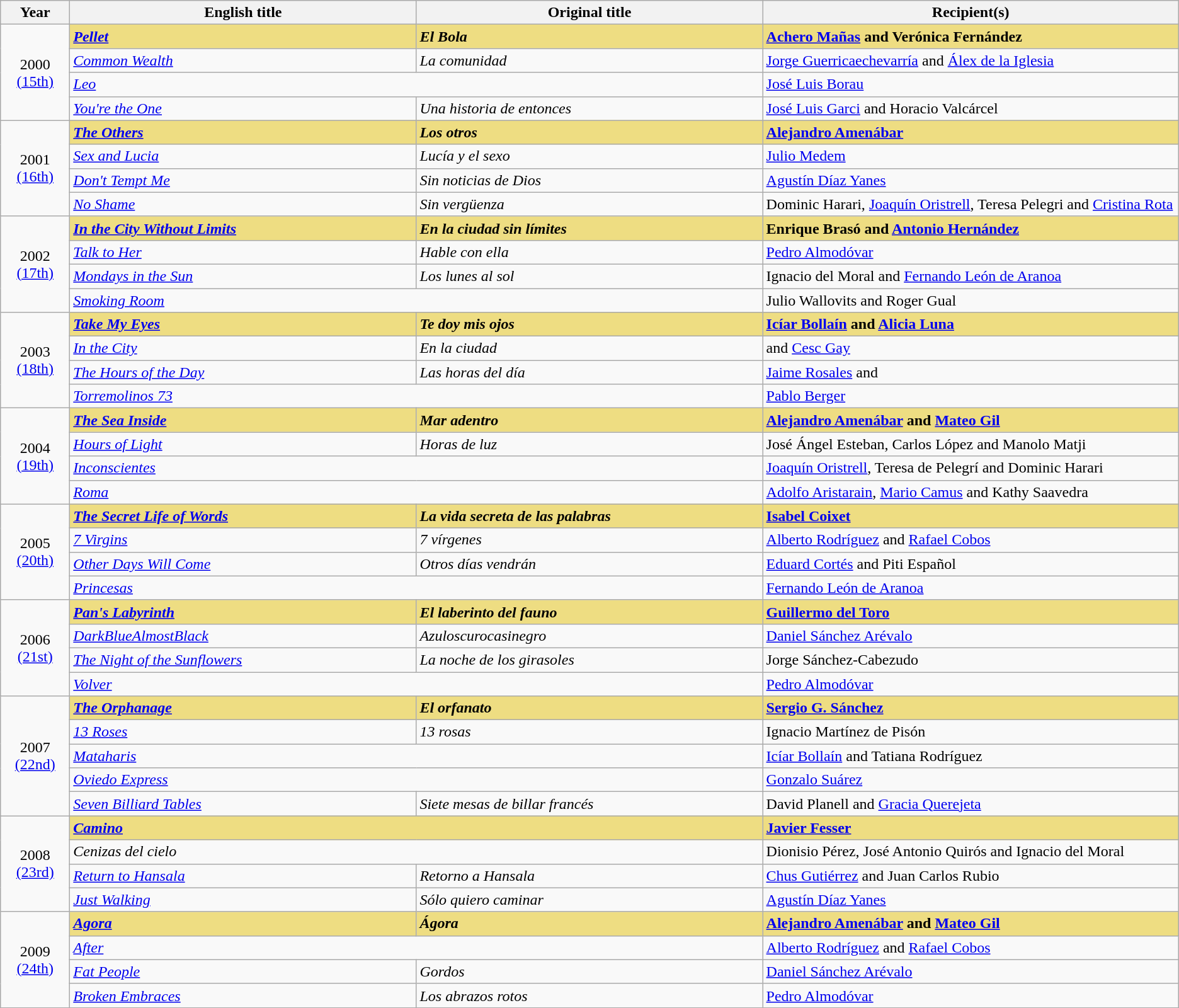<table class="wikitable sortable" style="text-align:left;"style="width:95%">
<tr>
<th scope="col" style="width:5%;">Year</th>
<th scope="col" style="width:25%;">English title</th>
<th scope="col" style="width:25%;">Original title</th>
<th scope="col" style="width:30%;">Recipient(s)</th>
</tr>
<tr>
<td rowspan="4" style="text-align:center;">2000<br><a href='#'>(15th)</a></td>
<td style="background:#eedd82;"><strong><em><a href='#'>Pellet</a></em></strong></td>
<td style="background:#eedd82;"><strong><em>El Bola</em></strong></td>
<td style="background:#eedd82;"><strong><a href='#'>Achero Mañas</a> and Verónica Fernández</strong></td>
</tr>
<tr>
<td><em><a href='#'>Common Wealth</a></em></td>
<td><em>La comunidad</em></td>
<td><a href='#'>Jorge Guerricaechevarría</a> and <a href='#'>Álex de la Iglesia</a></td>
</tr>
<tr>
<td colspan="2"><em><a href='#'>Leo</a></em></td>
<td><a href='#'>José Luis Borau</a></td>
</tr>
<tr>
<td><em><a href='#'>You're the One</a></em></td>
<td><em>Una historia de entonces</em></td>
<td><a href='#'>José Luis Garci</a> and Horacio Valcárcel</td>
</tr>
<tr>
<td rowspan="4" style="text-align:center;">2001<br><a href='#'>(16th)</a></td>
<td style="background:#eedd82;"><strong><em><a href='#'>The Others</a></em></strong></td>
<td style="background:#eedd82;"><strong><em>Los otros</em></strong></td>
<td style="background:#eedd82;"><strong><a href='#'>Alejandro Amenábar</a></strong></td>
</tr>
<tr>
<td><em><a href='#'>Sex and Lucia</a></em></td>
<td><em>Lucía y el sexo</em></td>
<td><a href='#'>Julio Medem</a></td>
</tr>
<tr>
<td><em><a href='#'>Don't Tempt Me</a></em></td>
<td><em>Sin noticias de Dios</em></td>
<td><a href='#'>Agustín Díaz Yanes</a></td>
</tr>
<tr>
<td><em><a href='#'>No Shame</a></em></td>
<td><em>Sin vergüenza</em></td>
<td>Dominic Harari, <a href='#'>Joaquín Oristrell</a>, Teresa Pelegri and <a href='#'>Cristina Rota</a></td>
</tr>
<tr>
<td rowspan="4" style="text-align:center;">2002<br><a href='#'>(17th)</a></td>
<td style="background:#eedd82;"><strong><em><a href='#'>In the City Without Limits</a></em></strong></td>
<td style="background:#eedd82;"><strong><em>En la ciudad sin límites</em></strong></td>
<td style="background:#eedd82;"><strong>Enrique Brasó and <a href='#'>Antonio Hernández</a></strong></td>
</tr>
<tr>
<td><em><a href='#'>Talk to Her</a></em></td>
<td><em>Hable con ella</em></td>
<td><a href='#'>Pedro Almodóvar</a></td>
</tr>
<tr>
<td><em><a href='#'>Mondays in the Sun</a></em></td>
<td><em>Los lunes al sol</em></td>
<td>Ignacio del Moral and <a href='#'>Fernando León de Aranoa</a></td>
</tr>
<tr>
<td colspan="2"><em><a href='#'>Smoking Room</a></em></td>
<td>Julio Wallovits and Roger Gual</td>
</tr>
<tr>
<td rowspan="4" style="text-align:center;">2003<br><a href='#'>(18th)</a></td>
<td style="background:#eedd82;"><strong><em><a href='#'>Take My Eyes</a></em></strong></td>
<td style="background:#eedd82;"><strong><em>Te doy mis ojos</em></strong></td>
<td style="background:#eedd82;"><strong><a href='#'>Icíar Bollaín</a> and <a href='#'>Alicia Luna</a></strong></td>
</tr>
<tr>
<td><em><a href='#'>In the City</a></em></td>
<td><em>En la ciudad</em></td>
<td> and <a href='#'>Cesc Gay</a></td>
</tr>
<tr>
<td><em><a href='#'>The Hours of the Day</a></em></td>
<td><em>Las horas del día</em></td>
<td><a href='#'>Jaime Rosales</a> and </td>
</tr>
<tr>
<td colspan="2"><em><a href='#'>Torremolinos 73</a></em></td>
<td><a href='#'>Pablo Berger</a></td>
</tr>
<tr>
<td rowspan="4" style="text-align:center;">2004<br><a href='#'>(19th)</a></td>
<td style="background:#eedd82;"><strong><em><a href='#'>The Sea Inside</a></em></strong></td>
<td style="background:#eedd82;"><strong><em>Mar adentro</em></strong></td>
<td style="background:#eedd82;"><strong><a href='#'>Alejandro Amenábar</a> and <a href='#'>Mateo Gil</a></strong></td>
</tr>
<tr>
<td><em><a href='#'>Hours of Light</a></em></td>
<td><em>Horas de luz</em></td>
<td>José Ángel Esteban, Carlos López and Manolo Matji</td>
</tr>
<tr>
<td colspan="2"><em><a href='#'>Inconscientes</a></em></td>
<td><a href='#'>Joaquín Oristrell</a>, Teresa de Pelegrí and Dominic Harari</td>
</tr>
<tr>
<td colspan="2"><em><a href='#'>Roma</a></em></td>
<td><a href='#'>Adolfo Aristarain</a>, <a href='#'>Mario Camus</a> and Kathy Saavedra</td>
</tr>
<tr>
<td rowspan="4" style="text-align:center;">2005<br><a href='#'>(20th)</a></td>
<td style="background:#eedd82;"><strong><em><a href='#'>The Secret Life of Words</a></em></strong></td>
<td style="background:#eedd82;"><strong><em>La vida secreta de las palabras</em></strong></td>
<td style="background:#eedd82;"><strong><a href='#'>Isabel Coixet</a></strong></td>
</tr>
<tr>
<td><em><a href='#'>7 Virgins</a></em></td>
<td><em>7 vírgenes</em></td>
<td><a href='#'>Alberto Rodríguez</a> and <a href='#'>Rafael Cobos</a></td>
</tr>
<tr>
<td><em><a href='#'>Other Days Will Come</a></em></td>
<td><em>Otros días vendrán</em></td>
<td><a href='#'>Eduard Cortés</a> and Piti Español</td>
</tr>
<tr>
<td colspan="2"><em><a href='#'>Princesas</a></em></td>
<td><a href='#'>Fernando León de Aranoa</a></td>
</tr>
<tr>
<td rowspan="4" style="text-align:center;">2006<br><a href='#'>(21st)</a></td>
<td style="background:#eedd82;"><strong><em><a href='#'>Pan's Labyrinth</a></em></strong></td>
<td style="background:#eedd82;"><strong><em>El laberinto del fauno</em></strong></td>
<td style="background:#eedd82;"><strong><a href='#'>Guillermo del Toro</a></strong></td>
</tr>
<tr>
<td><em><a href='#'>DarkBlueAlmostBlack</a></em></td>
<td><em>Azuloscurocasinegro</em></td>
<td><a href='#'>Daniel Sánchez Arévalo</a></td>
</tr>
<tr>
<td><em><a href='#'>The Night of the Sunflowers</a></em></td>
<td><em>La noche de los girasoles</em></td>
<td>Jorge Sánchez-Cabezudo</td>
</tr>
<tr>
<td colspan="2"><em><a href='#'>Volver</a></em></td>
<td><a href='#'>Pedro Almodóvar</a></td>
</tr>
<tr>
<td rowspan="5" style="text-align:center;">2007<br><a href='#'>(22nd)</a></td>
<td style="background:#eedd82;"><strong><em><a href='#'>The Orphanage</a></em></strong></td>
<td style="background:#eedd82;"><strong><em>El orfanato</em></strong></td>
<td style="background:#eedd82;"><strong><a href='#'>Sergio G. Sánchez</a></strong></td>
</tr>
<tr>
<td><em><a href='#'>13 Roses</a></em></td>
<td><em>13 rosas</em></td>
<td>Ignacio Martínez de Pisón</td>
</tr>
<tr>
<td colspan="2"><em><a href='#'>Mataharis</a></em></td>
<td><a href='#'>Icíar Bollaín</a> and Tatiana Rodríguez</td>
</tr>
<tr>
<td colspan="2"><em><a href='#'>Oviedo Express</a></em></td>
<td><a href='#'>Gonzalo Suárez</a></td>
</tr>
<tr>
<td><em><a href='#'>Seven Billiard Tables</a></em></td>
<td><em>Siete mesas de billar francés</em></td>
<td>David Planell and <a href='#'>Gracia Querejeta</a></td>
</tr>
<tr>
<td rowspan="4" style="text-align:center;">2008<br><a href='#'>(23rd)</a></td>
<td colspan="2" style="background:#eedd82;"><strong><em><a href='#'>Camino</a></em></strong></td>
<td style="background:#eedd82;"><strong><a href='#'>Javier Fesser</a></strong></td>
</tr>
<tr>
<td colspan="2"><em>Cenizas del cielo</em></td>
<td>Dionisio Pérez, José Antonio Quirós and Ignacio del Moral</td>
</tr>
<tr>
<td><em><a href='#'>Return to Hansala</a></em></td>
<td><em>Retorno a Hansala</em></td>
<td><a href='#'>Chus Gutiérrez</a> and Juan Carlos Rubio</td>
</tr>
<tr>
<td><em><a href='#'>Just Walking</a></em></td>
<td><em>Sólo quiero caminar</em></td>
<td><a href='#'>Agustín Díaz Yanes</a></td>
</tr>
<tr>
<td rowspan="4" style="text-align:center;">2009<br><a href='#'>(24th)</a></td>
<td style="background:#eedd82;"><strong><em><a href='#'>Agora</a></em></strong></td>
<td style="background:#eedd82;"><strong><em>Ágora</em></strong></td>
<td style="background:#eedd82;"><strong><a href='#'>Alejandro Amenábar</a> and <a href='#'>Mateo Gil</a></strong></td>
</tr>
<tr>
<td colspan="2"><em><a href='#'>After</a></em></td>
<td><a href='#'>Alberto Rodríguez</a> and <a href='#'>Rafael Cobos</a></td>
</tr>
<tr>
<td><em><a href='#'>Fat People</a></em></td>
<td><em>Gordos</em></td>
<td><a href='#'>Daniel Sánchez Arévalo</a></td>
</tr>
<tr>
<td><em><a href='#'>Broken Embraces</a></em></td>
<td><em>Los abrazos rotos</em></td>
<td><a href='#'>Pedro Almodóvar</a></td>
</tr>
<tr>
</tr>
</table>
